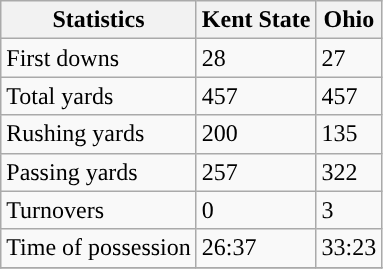<table class="wikitable">
<tr>
<th>Statistics</th>
<th>Kent State</th>
<th>Ohio</th>
</tr>
<tr>
<td>First downs</td>
<td>28</td>
<td>27</td>
</tr>
<tr>
<td>Total yards</td>
<td>457</td>
<td>457</td>
</tr>
<tr>
<td>Rushing yards</td>
<td>200</td>
<td>135</td>
</tr>
<tr>
<td>Passing yards</td>
<td>257</td>
<td>322</td>
</tr>
<tr>
<td>Turnovers</td>
<td>0</td>
<td>3</td>
</tr>
<tr>
<td>Time of possession</td>
<td>26:37</td>
<td>33:23</td>
</tr>
<tr>
</tr>
</table>
